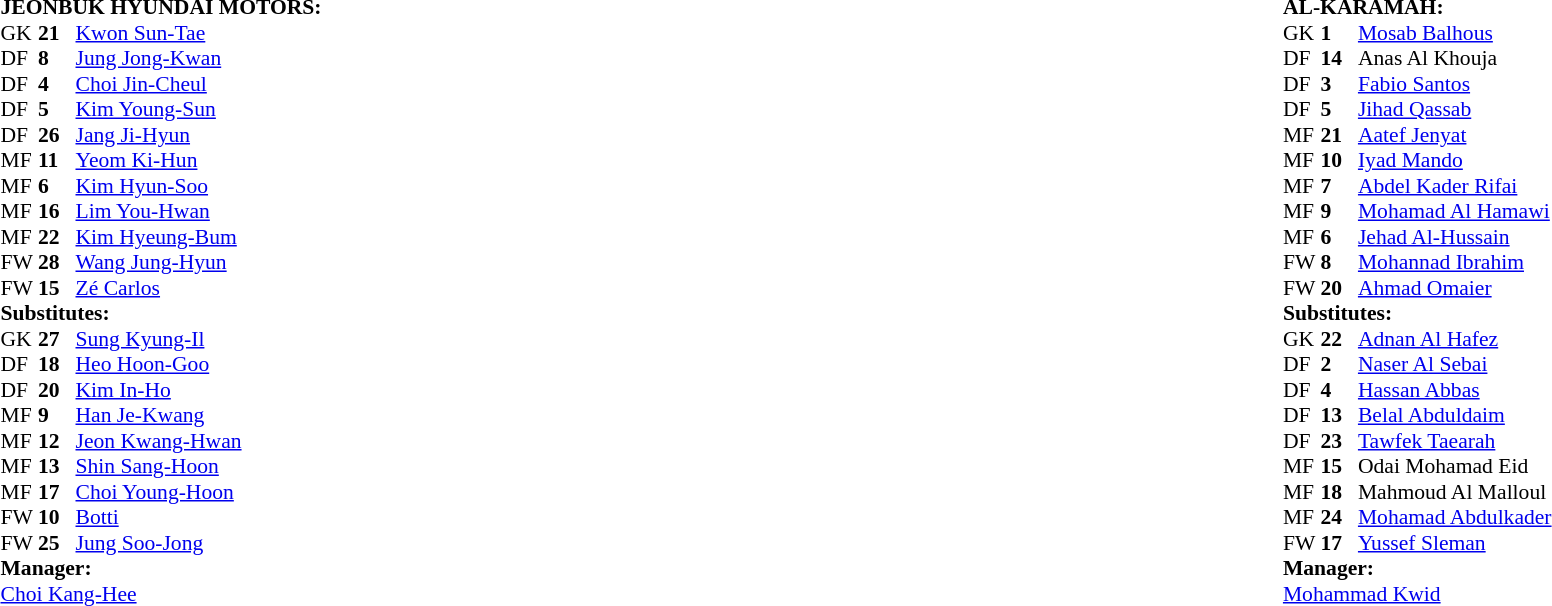<table width="100%">
<tr>
<td valign="top" width="50%"><br><table style="font-size: 90%" cellspacing="0" cellpadding="0">
<tr>
<td colspan="4"><strong>JEONBUK HYUNDAI MOTORS:</strong></td>
</tr>
<tr>
<th width=25></th>
<th width=25></th>
</tr>
<tr>
<td>GK</td>
<td><strong>21</strong></td>
<td> <a href='#'>Kwon Sun-Tae</a></td>
</tr>
<tr>
<td>DF</td>
<td><strong>8</strong></td>
<td> <a href='#'>Jung Jong-Kwan</a></td>
</tr>
<tr>
<td>DF</td>
<td><strong>4</strong></td>
<td> <a href='#'>Choi Jin-Cheul</a></td>
</tr>
<tr>
<td>DF</td>
<td><strong>5</strong></td>
<td> <a href='#'>Kim Young-Sun</a></td>
</tr>
<tr>
<td>DF</td>
<td><strong>26</strong></td>
<td> <a href='#'>Jang Ji-Hyun</a></td>
</tr>
<tr>
<td>MF</td>
<td><strong>11</strong></td>
<td> <a href='#'>Yeom Ki-Hun</a></td>
<td></td>
<td></td>
</tr>
<tr>
<td>MF</td>
<td><strong>6</strong></td>
<td> <a href='#'>Kim Hyun-Soo</a></td>
<td></td>
<td></td>
</tr>
<tr>
<td>MF</td>
<td><strong>16</strong></td>
<td> <a href='#'>Lim You-Hwan</a></td>
</tr>
<tr>
<td>MF</td>
<td><strong>22</strong></td>
<td> <a href='#'>Kim Hyeung-Bum</a></td>
</tr>
<tr>
<td>FW</td>
<td><strong>28</strong></td>
<td> <a href='#'>Wang Jung-Hyun</a></td>
<td></td>
<td></td>
</tr>
<tr>
<td>FW</td>
<td><strong>15</strong></td>
<td> <a href='#'>Zé Carlos</a></td>
</tr>
<tr>
<td colspan=3><strong>Substitutes:</strong></td>
</tr>
<tr>
<td>GK</td>
<td><strong>27</strong></td>
<td> <a href='#'>Sung Kyung-Il</a></td>
</tr>
<tr>
<td>DF</td>
<td><strong>18</strong></td>
<td> <a href='#'>Heo Hoon-Goo</a></td>
</tr>
<tr>
<td>DF</td>
<td><strong>20</strong></td>
<td> <a href='#'>Kim In-Ho</a></td>
<td></td>
<td></td>
</tr>
<tr>
<td>MF</td>
<td><strong>9</strong></td>
<td> <a href='#'>Han Je-Kwang</a></td>
</tr>
<tr>
<td>MF</td>
<td><strong>12</strong></td>
<td> <a href='#'>Jeon Kwang-Hwan</a></td>
<td></td>
<td></td>
</tr>
<tr>
<td>MF</td>
<td><strong>13</strong></td>
<td> <a href='#'>Shin Sang-Hoon</a></td>
</tr>
<tr>
<td>MF</td>
<td><strong>17</strong></td>
<td> <a href='#'>Choi Young-Hoon</a></td>
</tr>
<tr>
<td>FW</td>
<td><strong>10</strong></td>
<td> <a href='#'>Botti</a></td>
<td></td>
<td></td>
</tr>
<tr>
<td>FW</td>
<td><strong>25</strong></td>
<td> <a href='#'>Jung Soo-Jong</a></td>
</tr>
<tr>
<td colspan=3><strong>Manager:</strong></td>
</tr>
<tr>
<td colspan=4> <a href='#'>Choi Kang-Hee</a></td>
</tr>
</table>
</td>
<td><br><table style="font-size: 90%" cellspacing="0" cellpadding="0" align=center>
<tr>
<td colspan="4"><strong>AL-KARAMAH:</strong></td>
</tr>
<tr>
<th width=25></th>
<th width=25></th>
</tr>
<tr>
<td>GK</td>
<td><strong>1</strong></td>
<td> <a href='#'>Mosab Balhous</a></td>
</tr>
<tr>
<td>DF</td>
<td><strong>14</strong></td>
<td> Anas Al Khouja</td>
</tr>
<tr>
<td>DF</td>
<td><strong>3</strong></td>
<td> <a href='#'>Fabio Santos</a></td>
</tr>
<tr>
<td>DF</td>
<td><strong>5</strong></td>
<td> <a href='#'>Jihad Qassab</a></td>
<td></td>
</tr>
<tr>
<td>MF</td>
<td><strong>21</strong></td>
<td> <a href='#'>Aatef Jenyat</a></td>
<td></td>
</tr>
<tr>
<td>MF</td>
<td><strong>10</strong></td>
<td> <a href='#'>Iyad Mando</a></td>
</tr>
<tr>
<td>MF</td>
<td><strong>7</strong></td>
<td> <a href='#'>Abdel Kader Rifai</a></td>
<td></td>
<td></td>
</tr>
<tr>
<td>MF</td>
<td><strong>9</strong></td>
<td> <a href='#'>Mohamad Al Hamawi</a></td>
</tr>
<tr>
<td>MF</td>
<td><strong>6</strong></td>
<td> <a href='#'>Jehad Al-Hussain</a></td>
</tr>
<tr>
<td>FW</td>
<td><strong>8</strong></td>
<td> <a href='#'>Mohannad Ibrahim</a></td>
<td></td>
<td></td>
</tr>
<tr>
<td>FW</td>
<td><strong>20</strong></td>
<td> <a href='#'>Ahmad Omaier</a></td>
<td></td>
<td></td>
</tr>
<tr>
<td colspan=3><strong>Substitutes:</strong></td>
</tr>
<tr>
<td>GK</td>
<td><strong>22</strong></td>
<td> <a href='#'>Adnan Al Hafez</a></td>
</tr>
<tr>
<td>DF</td>
<td><strong>2</strong></td>
<td> <a href='#'>Naser Al Sebai</a></td>
<td></td>
<td></td>
</tr>
<tr>
<td>DF</td>
<td><strong>4</strong></td>
<td> <a href='#'>Hassan Abbas</a></td>
</tr>
<tr>
<td>DF</td>
<td><strong>13</strong></td>
<td> <a href='#'>Belal Abduldaim</a></td>
</tr>
<tr>
<td>DF</td>
<td><strong>23</strong></td>
<td> <a href='#'>Tawfek Taearah</a></td>
</tr>
<tr>
<td>MF</td>
<td><strong>15</strong></td>
<td> Odai Mohamad Eid</td>
<td></td>
<td></td>
</tr>
<tr>
<td>MF</td>
<td><strong>18</strong></td>
<td> Mahmoud Al Malloul</td>
</tr>
<tr>
<td>MF</td>
<td><strong>24</strong></td>
<td> <a href='#'>Mohamad Abdulkader</a></td>
</tr>
<tr>
<td>FW</td>
<td><strong>17</strong></td>
<td> <a href='#'>Yussef Sleman</a></td>
<td></td>
<td></td>
</tr>
<tr>
<td colspan=3><strong>Manager:</strong></td>
</tr>
<tr>
<td colspan=4> <a href='#'>Mohammad Kwid</a></td>
</tr>
</table>
</td>
</tr>
</table>
